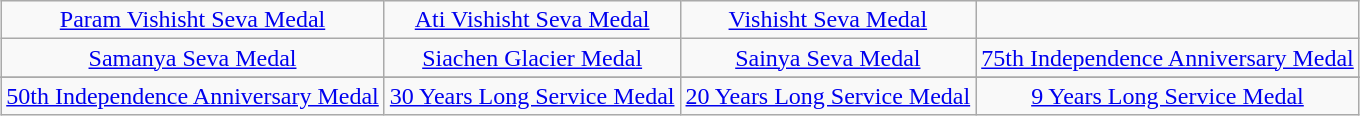<table class="wikitable" style="margin:1em auto; text-align:center;">
<tr>
<td><a href='#'>Param Vishisht Seva Medal</a></td>
<td><a href='#'>Ati Vishisht Seva Medal</a></td>
<td><a href='#'>Vishisht Seva Medal</a></td>
<td></td>
</tr>
<tr>
<td><a href='#'>Samanya Seva Medal</a></td>
<td><a href='#'>Siachen Glacier Medal</a></td>
<td><a href='#'>Sainya Seva Medal</a></td>
<td><a href='#'>75th Independence Anniversary Medal</a></td>
</tr>
<tr>
</tr>
<tr>
<td><a href='#'>50th Independence Anniversary Medal</a></td>
<td><a href='#'>30 Years Long Service Medal</a></td>
<td><a href='#'>20 Years Long Service Medal</a></td>
<td><a href='#'>9 Years Long Service Medal</a></td>
</tr>
</table>
